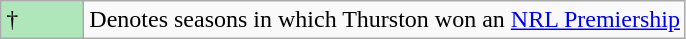<table class="wikitable">
<tr>
<td style="background:#afe6ba; width:3em;">†</td>
<td>Denotes seasons in which Thurston won an <a href='#'>NRL Premiership</a></td>
</tr>
</table>
